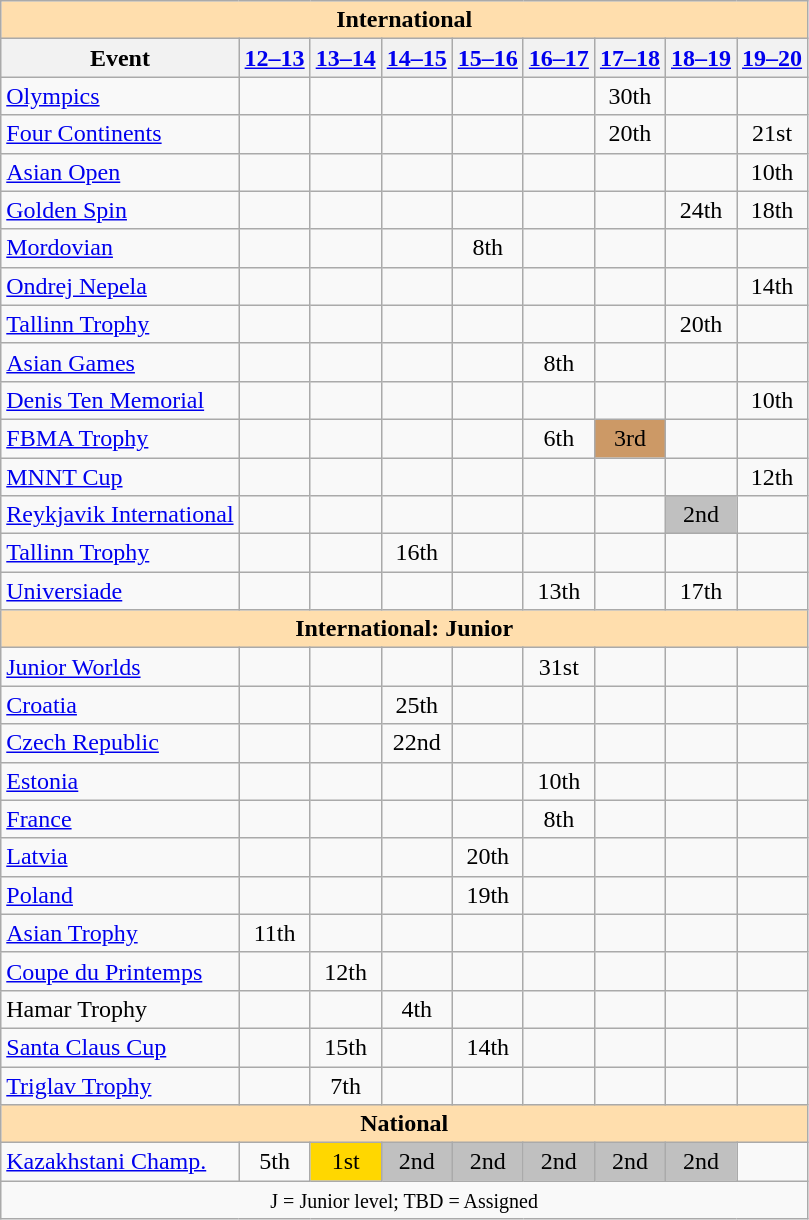<table class="wikitable" style="text-align:center">
<tr>
<th style="background-color: #ffdead; " colspan=9 align=center>International</th>
</tr>
<tr>
<th>Event</th>
<th><a href='#'>12–13</a></th>
<th><a href='#'>13–14</a></th>
<th><a href='#'>14–15</a></th>
<th><a href='#'>15–16</a></th>
<th><a href='#'>16–17</a></th>
<th><a href='#'>17–18</a></th>
<th><a href='#'>18–19</a></th>
<th><a href='#'>19–20</a></th>
</tr>
<tr>
<td align=left><a href='#'>Olympics</a></td>
<td></td>
<td></td>
<td></td>
<td></td>
<td></td>
<td>30th</td>
<td></td>
<td></td>
</tr>
<tr>
<td align=left><a href='#'>Four Continents</a></td>
<td></td>
<td></td>
<td></td>
<td></td>
<td></td>
<td>20th</td>
<td></td>
<td>21st</td>
</tr>
<tr>
<td align=left> <a href='#'>Asian Open</a></td>
<td></td>
<td></td>
<td></td>
<td></td>
<td></td>
<td></td>
<td></td>
<td>10th</td>
</tr>
<tr>
<td align=left> <a href='#'>Golden Spin</a></td>
<td></td>
<td></td>
<td></td>
<td></td>
<td></td>
<td></td>
<td>24th</td>
<td>18th</td>
</tr>
<tr>
<td align=left> <a href='#'>Mordovian</a></td>
<td></td>
<td></td>
<td></td>
<td>8th</td>
<td></td>
<td></td>
<td></td>
<td></td>
</tr>
<tr>
<td align=left> <a href='#'>Ondrej Nepela</a></td>
<td></td>
<td></td>
<td></td>
<td></td>
<td></td>
<td></td>
<td></td>
<td>14th</td>
</tr>
<tr>
<td align=left> <a href='#'>Tallinn Trophy</a></td>
<td></td>
<td></td>
<td></td>
<td></td>
<td></td>
<td></td>
<td>20th</td>
<td></td>
</tr>
<tr>
<td align=left><a href='#'>Asian Games</a></td>
<td></td>
<td></td>
<td></td>
<td></td>
<td>8th</td>
<td></td>
<td></td>
<td></td>
</tr>
<tr>
<td align=left><a href='#'>Denis Ten Memorial</a></td>
<td></td>
<td></td>
<td></td>
<td></td>
<td></td>
<td></td>
<td></td>
<td>10th</td>
</tr>
<tr>
<td align=left><a href='#'>FBMA Trophy</a></td>
<td></td>
<td></td>
<td></td>
<td></td>
<td>6th</td>
<td bgcolor=cc9966>3rd</td>
<td></td>
<td></td>
</tr>
<tr>
<td align=left><a href='#'>MNNT Cup</a></td>
<td></td>
<td></td>
<td></td>
<td></td>
<td></td>
<td></td>
<td></td>
<td>12th</td>
</tr>
<tr>
<td align=left><a href='#'>Reykjavik International</a></td>
<td></td>
<td></td>
<td></td>
<td></td>
<td></td>
<td></td>
<td bgcolor=silver>2nd</td>
<td></td>
</tr>
<tr>
<td align=left><a href='#'>Tallinn Trophy</a></td>
<td></td>
<td></td>
<td>16th</td>
<td></td>
<td></td>
<td></td>
<td></td>
<td></td>
</tr>
<tr>
<td align=left><a href='#'>Universiade</a></td>
<td></td>
<td></td>
<td></td>
<td></td>
<td>13th</td>
<td></td>
<td>17th</td>
<td></td>
</tr>
<tr>
<th style="background-color: #ffdead; " colspan=9 align=center>International: Junior</th>
</tr>
<tr>
<td align=left><a href='#'>Junior Worlds</a></td>
<td></td>
<td></td>
<td></td>
<td></td>
<td>31st</td>
<td></td>
<td></td>
<td></td>
</tr>
<tr>
<td align=left> <a href='#'>Croatia</a></td>
<td></td>
<td></td>
<td>25th</td>
<td></td>
<td></td>
<td></td>
<td></td>
<td></td>
</tr>
<tr>
<td align=left> <a href='#'>Czech Republic</a></td>
<td></td>
<td></td>
<td>22nd</td>
<td></td>
<td></td>
<td></td>
<td></td>
<td></td>
</tr>
<tr>
<td align=left> <a href='#'>Estonia</a></td>
<td></td>
<td></td>
<td></td>
<td></td>
<td>10th</td>
<td></td>
<td></td>
<td></td>
</tr>
<tr>
<td align=left> <a href='#'>France</a></td>
<td></td>
<td></td>
<td></td>
<td></td>
<td>8th</td>
<td></td>
<td></td>
<td></td>
</tr>
<tr>
<td align=left> <a href='#'>Latvia</a></td>
<td></td>
<td></td>
<td></td>
<td>20th</td>
<td></td>
<td></td>
<td></td>
<td></td>
</tr>
<tr>
<td align=left> <a href='#'>Poland</a></td>
<td></td>
<td></td>
<td></td>
<td>19th</td>
<td></td>
<td></td>
<td></td>
<td></td>
</tr>
<tr>
<td align=left><a href='#'>Asian Trophy</a></td>
<td>11th</td>
<td></td>
<td></td>
<td></td>
<td></td>
<td></td>
<td></td>
<td></td>
</tr>
<tr>
<td align=left><a href='#'>Coupe du Printemps</a></td>
<td></td>
<td>12th</td>
<td></td>
<td></td>
<td></td>
<td></td>
<td></td>
<td></td>
</tr>
<tr>
<td align=left>Hamar Trophy</td>
<td></td>
<td></td>
<td>4th</td>
<td></td>
<td></td>
<td></td>
<td></td>
<td></td>
</tr>
<tr>
<td align=left><a href='#'>Santa Claus Cup</a></td>
<td></td>
<td>15th</td>
<td></td>
<td>14th</td>
<td></td>
<td></td>
<td></td>
<td></td>
</tr>
<tr>
<td align=left><a href='#'>Triglav Trophy</a></td>
<td></td>
<td>7th</td>
<td></td>
<td></td>
<td></td>
<td></td>
<td></td>
<td></td>
</tr>
<tr>
<th style="background-color: #ffdead; " colspan=9 align=center>National</th>
</tr>
<tr>
<td align=left><a href='#'>Kazakhstani Champ.</a></td>
<td>5th</td>
<td bgcolor=gold>1st</td>
<td bgcolor=silver>2nd</td>
<td bgcolor=silver>2nd</td>
<td bgcolor=silver>2nd</td>
<td bgcolor=silver>2nd</td>
<td bgcolor=silver>2nd</td>
<td></td>
</tr>
<tr>
<td colspan=9 align=center><small> J = Junior level; TBD = Assigned </small></td>
</tr>
</table>
